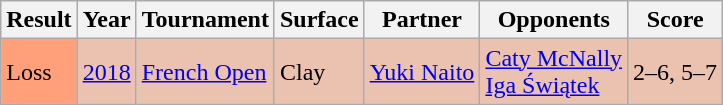<table class="sortable wikitable">
<tr>
<th>Result</th>
<th>Year</th>
<th>Tournament</th>
<th>Surface</th>
<th>Partner</th>
<th>Opponents</th>
<th class="unsortable">Score</th>
</tr>
<tr style="background:#ebc2af;">
<td bgcolor=FFA07A>Loss</td>
<td><a href='#'>2018</a></td>
<td><a href='#'>French Open</a></td>
<td>Clay</td>
<td> <a href='#'>Yuki Naito</a></td>
<td> <a href='#'>Caty McNally</a> <br>  <a href='#'>Iga Świątek</a></td>
<td>2–6, 5–7</td>
</tr>
</table>
